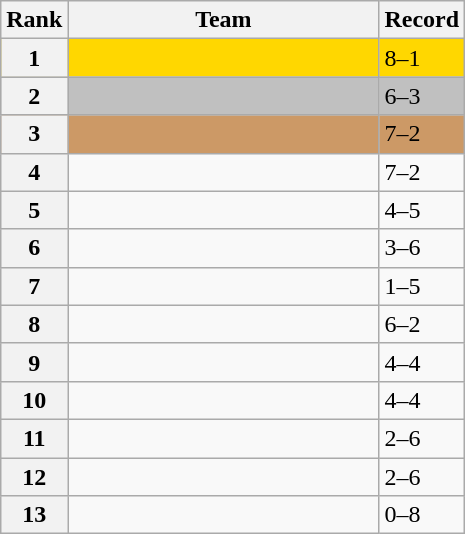<table class="wikitable">
<tr>
<th>Rank</th>
<th width=200px>Team</th>
<th>Record</th>
</tr>
<tr bgcolor=gold>
<th>1</th>
<td></td>
<td>8–1</td>
</tr>
<tr bgcolor=silver>
<th>2</th>
<td></td>
<td>6–3</td>
</tr>
<tr bgcolor=cc9966>
<th>3</th>
<td></td>
<td>7–2</td>
</tr>
<tr>
<th>4</th>
<td></td>
<td>7–2</td>
</tr>
<tr>
<th>5</th>
<td></td>
<td>4–5</td>
</tr>
<tr>
<th>6</th>
<td></td>
<td>3–6</td>
</tr>
<tr>
<th>7</th>
<td></td>
<td>1–5</td>
</tr>
<tr>
<th>8</th>
<td></td>
<td>6–2</td>
</tr>
<tr>
<th>9</th>
<td></td>
<td>4–4</td>
</tr>
<tr>
<th>10</th>
<td></td>
<td>4–4</td>
</tr>
<tr>
<th>11</th>
<td></td>
<td>2–6</td>
</tr>
<tr>
<th>12</th>
<td></td>
<td>2–6</td>
</tr>
<tr>
<th>13</th>
<td></td>
<td>0–8</td>
</tr>
</table>
